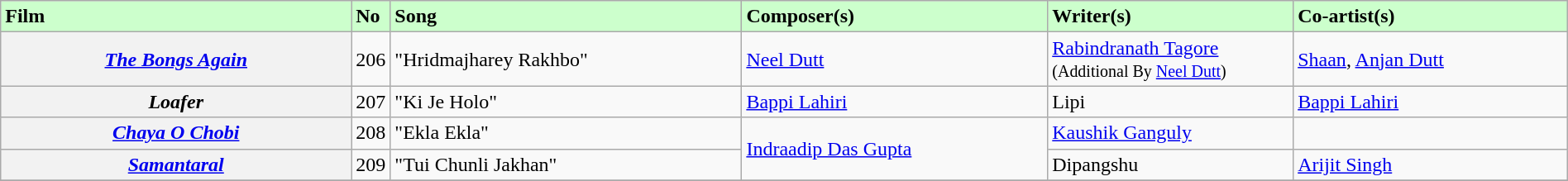<table class="wikitable plainrowheaders" style="width:100%; textcolor:#000">
<tr style="background:#cfc; text-align:"center;">
<td scope="col" style="width:23%;"><strong>Film</strong></td>
<td><strong>No</strong></td>
<td scope="col" style="width:23%;"><strong>Song</strong></td>
<td scope="col" style="width:20%;"><strong>Composer(s)</strong></td>
<td scope="col" style="width:16%;"><strong>Writer(s)</strong></td>
<td scope="col" style="width:18%;"><strong>Co-artist(s)</strong></td>
</tr>
<tr>
<th scope="row"><em><a href='#'>The Bongs Again</a></em></th>
<td>206</td>
<td>"Hridmajharey Rakhbo"</td>
<td><a href='#'>Neel Dutt</a></td>
<td><a href='#'>Rabindranath Tagore</a><br><small>(Additional By <a href='#'>Neel Dutt</a>)</small></td>
<td><a href='#'>Shaan</a>, <a href='#'>Anjan Dutt</a></td>
</tr>
<tr>
<th scope="row"><em>Loafer</em></th>
<td>207</td>
<td>"Ki Je Holo"</td>
<td><a href='#'>Bappi Lahiri</a></td>
<td>Lipi</td>
<td><a href='#'>Bappi Lahiri</a></td>
</tr>
<tr>
<th scope="row"><em><a href='#'>Chaya O Chobi</a></em></th>
<td>208</td>
<td>"Ekla Ekla"</td>
<td rowspan="2"><a href='#'>Indraadip Das Gupta</a></td>
<td><a href='#'>Kaushik Ganguly</a></td>
<td></td>
</tr>
<tr>
<th scope="row"><em><a href='#'>Samantaral</a></em></th>
<td>209</td>
<td>"Tui Chunli Jakhan"</td>
<td>Dipangshu</td>
<td><a href='#'>Arijit Singh</a></td>
</tr>
<tr>
</tr>
</table>
